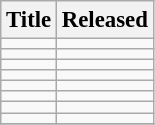<table class="wikitable" style="font-size:95%">
<tr>
<th>Title</th>
<th>Released</th>
</tr>
<tr>
<td></td>
<td></td>
</tr>
<tr>
<td></td>
<td></td>
</tr>
<tr>
<td></td>
<td></td>
</tr>
<tr>
<td></td>
<td></td>
</tr>
<tr>
<td></td>
<td></td>
</tr>
<tr>
<td></td>
<td></td>
</tr>
<tr>
<td></td>
<td></td>
</tr>
<tr>
<td></td>
<td></td>
</tr>
<tr>
</tr>
</table>
